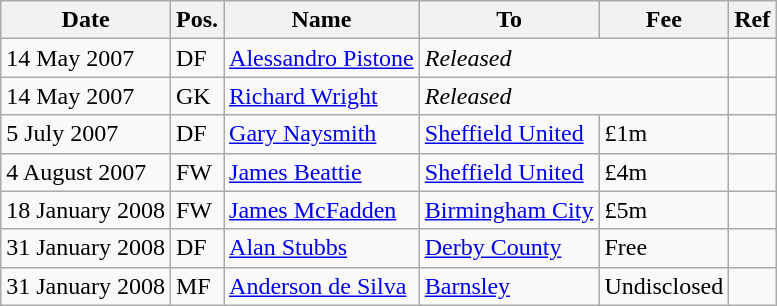<table class="wikitable">
<tr>
<th>Date</th>
<th>Pos.</th>
<th>Name</th>
<th>To</th>
<th>Fee</th>
<th>Ref</th>
</tr>
<tr>
<td>14 May 2007</td>
<td>DF</td>
<td> <a href='#'>Alessandro Pistone</a></td>
<td colspan="2"><em>Released</em></td>
<td align="center"></td>
</tr>
<tr>
<td>14 May 2007</td>
<td>GK</td>
<td> <a href='#'>Richard Wright</a></td>
<td colspan="2"><em>Released</em></td>
<td align="center"></td>
</tr>
<tr>
<td>5 July 2007</td>
<td>DF</td>
<td> <a href='#'>Gary Naysmith</a></td>
<td> <a href='#'>Sheffield United</a></td>
<td>£1m</td>
<td align="center"></td>
</tr>
<tr>
<td>4 August 2007</td>
<td>FW</td>
<td> <a href='#'>James Beattie</a></td>
<td> <a href='#'>Sheffield United</a></td>
<td>£4m</td>
<td align="center"></td>
</tr>
<tr>
<td>18 January 2008</td>
<td>FW</td>
<td> <a href='#'>James McFadden</a></td>
<td> <a href='#'>Birmingham City</a></td>
<td>£5m</td>
<td align="center"></td>
</tr>
<tr>
<td>31 January 2008</td>
<td>DF</td>
<td> <a href='#'>Alan Stubbs</a></td>
<td> <a href='#'>Derby County</a></td>
<td>Free</td>
<td align="center"></td>
</tr>
<tr>
<td>31 January 2008</td>
<td>MF</td>
<td> <a href='#'>Anderson de Silva</a></td>
<td> <a href='#'>Barnsley</a></td>
<td>Undisclosed</td>
<td align="center"></td>
</tr>
</table>
